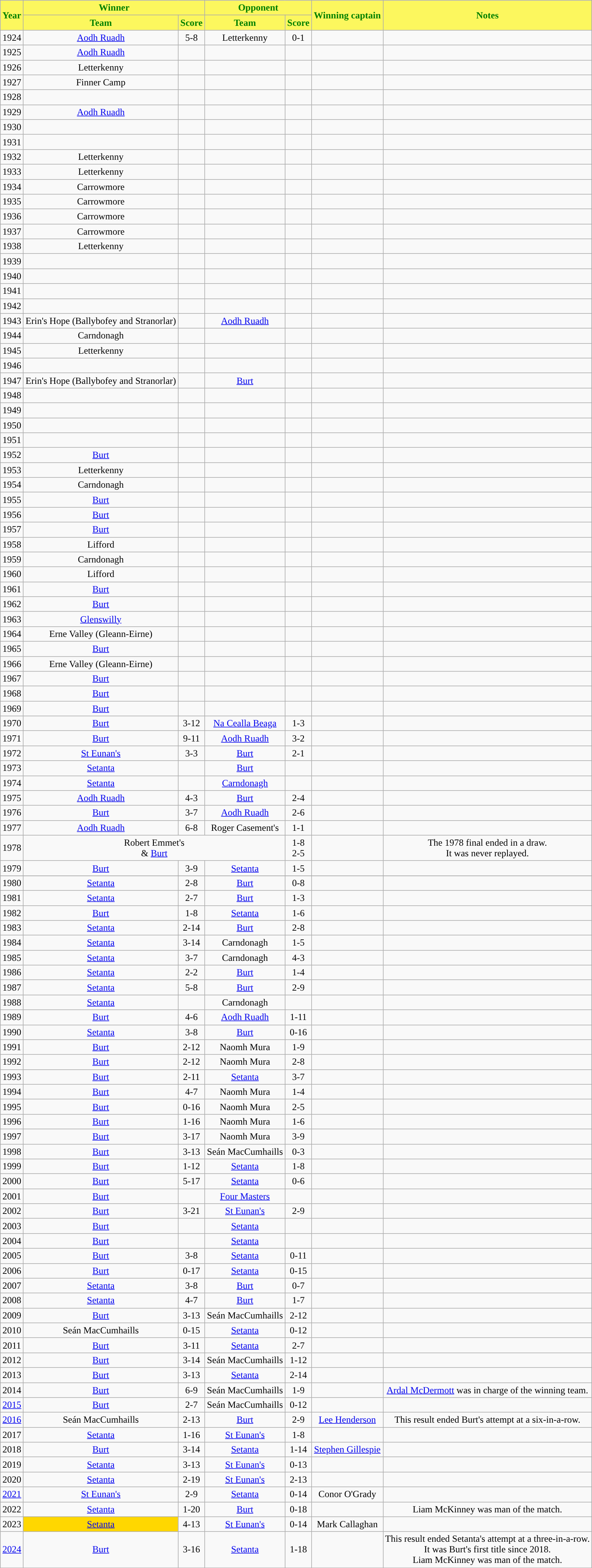<table class="wikitable sortable" style="text-align:center;">
<tr>
<th rowspan="2" style="background:#FCF75E;color:green;">Year</th>
<th colspan="2" style="background:#FCF75E;color:green;">Winner</th>
<th colspan="2" style="background:#FCF75E;color:green;">Opponent</th>
<th rowspan="2" style="background:#FCF75E;color:green;">Winning captain</th>
<th rowspan="2" style="background:#FCF75E;color:green;">Notes</th>
</tr>
<tr>
<th style="background:#FCF75E;color:green;">Team</th>
<th style="background:#FCF75E;color:green;">Score</th>
<th style="background:#FCF75E;color:green;">Team</th>
<th style="background:#FCF75E;color:green;">Score<br></th>
</tr>
<tr>
<td>1924</td>
<td><a href='#'>Aodh Ruadh</a></td>
<td>5-8</td>
<td>Letterkenny</td>
<td>0-1</td>
<td></td>
<td></td>
</tr>
<tr>
<td>1925</td>
<td><a href='#'>Aodh Ruadh</a></td>
<td></td>
<td></td>
<td></td>
<td></td>
<td></td>
</tr>
<tr>
<td>1926</td>
<td>Letterkenny</td>
<td></td>
<td></td>
<td></td>
<td></td>
<td></td>
</tr>
<tr>
<td>1927</td>
<td>Finner Camp</td>
<td></td>
<td></td>
<td></td>
<td></td>
<td></td>
</tr>
<tr>
<td>1928</td>
<td></td>
<td></td>
<td></td>
<td></td>
<td></td>
<td></td>
</tr>
<tr>
<td>1929</td>
<td><a href='#'>Aodh Ruadh</a></td>
<td></td>
<td></td>
<td></td>
<td></td>
<td><br></td>
</tr>
<tr>
<td>1930</td>
<td></td>
<td></td>
<td></td>
<td></td>
<td></td>
<td></td>
</tr>
<tr>
<td>1931</td>
<td></td>
<td></td>
<td></td>
<td></td>
<td></td>
<td></td>
</tr>
<tr>
<td>1932</td>
<td>Letterkenny</td>
<td></td>
<td></td>
<td></td>
<td></td>
<td></td>
</tr>
<tr>
<td>1933</td>
<td>Letterkenny</td>
<td></td>
<td></td>
<td></td>
<td></td>
<td></td>
</tr>
<tr>
<td>1934</td>
<td>Carrowmore</td>
<td></td>
<td></td>
<td></td>
<td></td>
<td></td>
</tr>
<tr>
<td>1935</td>
<td>Carrowmore</td>
<td></td>
<td></td>
<td></td>
<td></td>
<td></td>
</tr>
<tr>
<td>1936</td>
<td>Carrowmore</td>
<td></td>
<td></td>
<td></td>
<td></td>
<td></td>
</tr>
<tr>
<td>1937</td>
<td>Carrowmore</td>
<td></td>
<td></td>
<td></td>
<td></td>
<td></td>
</tr>
<tr>
<td>1938</td>
<td>Letterkenny</td>
<td></td>
<td></td>
<td></td>
<td></td>
<td></td>
</tr>
<tr>
<td>1939</td>
<td></td>
<td></td>
<td></td>
<td></td>
<td></td>
<td><br></td>
</tr>
<tr>
<td>1940</td>
<td></td>
<td></td>
<td></td>
<td></td>
<td></td>
<td></td>
</tr>
<tr>
<td>1941</td>
<td></td>
<td></td>
<td></td>
<td></td>
<td></td>
<td></td>
</tr>
<tr>
<td>1942</td>
<td></td>
<td></td>
<td></td>
<td></td>
<td></td>
<td></td>
</tr>
<tr>
<td>1943</td>
<td>Erin's Hope (Ballybofey and Stranorlar)</td>
<td></td>
<td><a href='#'>Aodh Ruadh</a></td>
<td></td>
<td></td>
<td></td>
</tr>
<tr>
<td>1944</td>
<td>Carndonagh</td>
<td></td>
<td></td>
<td></td>
<td></td>
<td></td>
</tr>
<tr>
<td>1945</td>
<td>Letterkenny</td>
<td></td>
<td></td>
<td></td>
<td></td>
<td></td>
</tr>
<tr>
<td>1946</td>
<td></td>
<td></td>
<td></td>
<td></td>
<td></td>
<td></td>
</tr>
<tr>
<td>1947</td>
<td>Erin's Hope (Ballybofey and Stranorlar)</td>
<td></td>
<td><a href='#'>Burt</a></td>
<td></td>
<td></td>
<td></td>
</tr>
<tr>
<td>1948</td>
<td></td>
<td></td>
<td></td>
<td></td>
<td></td>
<td></td>
</tr>
<tr>
<td>1949</td>
<td></td>
<td></td>
<td></td>
<td></td>
<td></td>
<td><br></td>
</tr>
<tr>
<td>1950</td>
<td></td>
<td></td>
<td></td>
<td></td>
<td></td>
<td></td>
</tr>
<tr>
<td>1951</td>
<td></td>
<td></td>
<td></td>
<td></td>
<td></td>
<td></td>
</tr>
<tr>
<td>1952</td>
<td><a href='#'>Burt</a></td>
<td></td>
<td></td>
<td></td>
<td></td>
<td></td>
</tr>
<tr>
<td>1953</td>
<td>Letterkenny</td>
<td></td>
<td></td>
<td></td>
<td></td>
<td></td>
</tr>
<tr>
<td>1954</td>
<td>Carndonagh</td>
<td></td>
<td></td>
<td></td>
<td></td>
<td></td>
</tr>
<tr>
<td>1955</td>
<td><a href='#'>Burt</a></td>
<td></td>
<td></td>
<td></td>
<td></td>
<td></td>
</tr>
<tr>
<td>1956</td>
<td><a href='#'>Burt</a></td>
<td></td>
<td></td>
<td></td>
<td></td>
<td></td>
</tr>
<tr>
<td>1957</td>
<td><a href='#'>Burt</a></td>
<td></td>
<td></td>
<td></td>
<td></td>
<td></td>
</tr>
<tr>
<td>1958</td>
<td>Lifford</td>
<td></td>
<td></td>
<td></td>
<td></td>
<td></td>
</tr>
<tr>
<td>1959</td>
<td>Carndonagh</td>
<td></td>
<td></td>
<td></td>
<td></td>
<td><br></td>
</tr>
<tr>
<td>1960</td>
<td>Lifford</td>
<td></td>
<td></td>
<td></td>
<td></td>
<td></td>
</tr>
<tr>
<td>1961</td>
<td><a href='#'>Burt</a></td>
<td></td>
<td></td>
<td></td>
<td></td>
<td></td>
</tr>
<tr>
<td>1962</td>
<td><a href='#'>Burt</a></td>
<td></td>
<td></td>
<td></td>
<td></td>
<td></td>
</tr>
<tr>
<td>1963</td>
<td><a href='#'>Glenswilly</a></td>
<td></td>
<td></td>
<td></td>
<td></td>
<td></td>
</tr>
<tr>
<td>1964</td>
<td>Erne Valley (Gleann-Eirne)</td>
<td></td>
<td></td>
<td></td>
<td></td>
<td></td>
</tr>
<tr>
<td>1965</td>
<td><a href='#'>Burt</a></td>
<td></td>
<td></td>
<td></td>
<td></td>
<td></td>
</tr>
<tr>
<td>1966</td>
<td>Erne Valley (Gleann-Eirne)</td>
<td></td>
<td></td>
<td></td>
<td></td>
<td></td>
</tr>
<tr>
<td>1967</td>
<td><a href='#'>Burt</a></td>
<td></td>
<td></td>
<td></td>
<td></td>
<td></td>
</tr>
<tr>
<td>1968</td>
<td><a href='#'>Burt</a></td>
<td></td>
<td></td>
<td></td>
<td></td>
<td></td>
</tr>
<tr>
<td>1969</td>
<td><a href='#'>Burt</a></td>
<td></td>
<td></td>
<td></td>
<td></td>
<td><br></td>
</tr>
<tr>
<td>1970</td>
<td><a href='#'>Burt</a></td>
<td>3-12</td>
<td><a href='#'>Na Cealla Beaga</a></td>
<td>1-3</td>
<td></td>
<td></td>
</tr>
<tr>
<td>1971</td>
<td><a href='#'>Burt</a></td>
<td>9-11</td>
<td><a href='#'>Aodh Ruadh</a></td>
<td>3-2</td>
<td></td>
<td></td>
</tr>
<tr>
<td>1972</td>
<td><a href='#'>St Eunan's</a></td>
<td>3-3</td>
<td><a href='#'>Burt</a></td>
<td>2-1</td>
<td></td>
<td></td>
</tr>
<tr>
<td>1973</td>
<td><a href='#'>Setanta</a></td>
<td></td>
<td><a href='#'>Burt</a></td>
<td></td>
<td></td>
<td></td>
</tr>
<tr>
<td>1974</td>
<td><a href='#'>Setanta</a></td>
<td></td>
<td><a href='#'>Carndonagh</a></td>
<td></td>
<td></td>
<td></td>
</tr>
<tr>
<td>1975</td>
<td><a href='#'>Aodh Ruadh</a></td>
<td>4-3</td>
<td><a href='#'>Burt</a></td>
<td>2-4</td>
<td></td>
<td></td>
</tr>
<tr>
<td>1976</td>
<td><a href='#'>Burt</a></td>
<td>3-7</td>
<td><a href='#'>Aodh Ruadh</a></td>
<td>2-6</td>
<td></td>
<td></td>
</tr>
<tr>
<td>1977</td>
<td><a href='#'>Aodh Ruadh</a></td>
<td>6-8</td>
<td>Roger Casement's</td>
<td>1-1</td>
<td></td>
<td></td>
</tr>
<tr>
<td>1978</td>
<td colspan="3">Robert Emmet's<br>& <a href='#'>Burt</a></td>
<td>1-8<br>2-5</td>
<td></td>
<td>The 1978 final ended in a draw.<br>It was never replayed.</td>
</tr>
<tr>
<td>1979</td>
<td><a href='#'>Burt</a></td>
<td>3-9</td>
<td><a href='#'>Setanta</a></td>
<td>1-5</td>
<td></td>
<td></td>
</tr>
<tr>
</tr>
<tr>
<td>1980</td>
<td><a href='#'>Setanta</a></td>
<td>2-8</td>
<td><a href='#'>Burt</a></td>
<td>0-8</td>
<td></td>
<td></td>
</tr>
<tr>
<td>1981</td>
<td><a href='#'>Setanta</a></td>
<td>2-7</td>
<td><a href='#'>Burt</a></td>
<td>1-3</td>
<td></td>
<td></td>
</tr>
<tr>
<td>1982</td>
<td><a href='#'>Burt</a></td>
<td>1-8</td>
<td><a href='#'>Setanta</a></td>
<td>1-6</td>
<td></td>
<td></td>
</tr>
<tr>
<td>1983</td>
<td><a href='#'>Setanta</a></td>
<td>2-14</td>
<td><a href='#'>Burt</a></td>
<td>2-8</td>
<td></td>
<td></td>
</tr>
<tr>
<td>1984</td>
<td><a href='#'>Setanta</a></td>
<td>3-14</td>
<td>Carndonagh</td>
<td>1-5</td>
<td></td>
<td></td>
</tr>
<tr>
<td>1985</td>
<td><a href='#'>Setanta</a></td>
<td>3-7</td>
<td>Carndonagh</td>
<td>4-3</td>
<td></td>
<td></td>
</tr>
<tr>
<td>1986</td>
<td><a href='#'>Setanta</a></td>
<td>2-2</td>
<td><a href='#'>Burt</a></td>
<td>1-4</td>
<td></td>
<td></td>
</tr>
<tr>
<td>1987</td>
<td><a href='#'>Setanta</a></td>
<td>5-8</td>
<td><a href='#'>Burt</a></td>
<td>2-9</td>
<td></td>
<td></td>
</tr>
<tr>
<td>1988</td>
<td><a href='#'>Setanta</a></td>
<td></td>
<td>Carndonagh</td>
<td></td>
<td></td>
<td></td>
</tr>
<tr>
<td>1989</td>
<td><a href='#'>Burt</a></td>
<td>4-6</td>
<td><a href='#'>Aodh Ruadh</a></td>
<td>1-11</td>
<td></td>
<td><br></td>
</tr>
<tr>
<td>1990</td>
<td><a href='#'>Setanta</a></td>
<td>3-8</td>
<td><a href='#'>Burt</a></td>
<td>0-16</td>
<td></td>
<td></td>
</tr>
<tr>
<td>1991</td>
<td><a href='#'>Burt</a></td>
<td>2-12</td>
<td>Naomh Mura</td>
<td>1-9</td>
<td></td>
<td></td>
</tr>
<tr>
<td>1992</td>
<td><a href='#'>Burt</a></td>
<td>2-12</td>
<td>Naomh Mura</td>
<td>2-8</td>
<td></td>
<td></td>
</tr>
<tr>
<td>1993</td>
<td><a href='#'>Burt</a></td>
<td>2-11</td>
<td><a href='#'>Setanta</a></td>
<td>3-7</td>
<td></td>
<td></td>
</tr>
<tr>
<td>1994</td>
<td><a href='#'>Burt</a></td>
<td>4-7</td>
<td>Naomh Mura</td>
<td>1-4</td>
<td></td>
<td></td>
</tr>
<tr>
<td>1995</td>
<td><a href='#'>Burt</a></td>
<td>0-16</td>
<td>Naomh Mura</td>
<td>2-5</td>
<td></td>
<td></td>
</tr>
<tr>
<td>1996</td>
<td><a href='#'>Burt</a></td>
<td>1-16</td>
<td>Naomh Mura</td>
<td>1-6</td>
<td></td>
<td></td>
</tr>
<tr>
<td>1997</td>
<td><a href='#'>Burt</a></td>
<td>3-17</td>
<td>Naomh Mura</td>
<td>3-9</td>
<td></td>
<td></td>
</tr>
<tr>
<td>1998</td>
<td><a href='#'>Burt</a></td>
<td>3-13</td>
<td>Seán MacCumhaills</td>
<td>0-3</td>
<td></td>
<td></td>
</tr>
<tr>
<td>1999</td>
<td><a href='#'>Burt</a></td>
<td>1-12</td>
<td><a href='#'>Setanta</a></td>
<td>1-8</td>
<td></td>
<td><br></td>
</tr>
<tr>
<td>2000</td>
<td><a href='#'>Burt</a></td>
<td>5-17</td>
<td><a href='#'>Setanta</a></td>
<td>0-6</td>
<td></td>
<td></td>
</tr>
<tr>
<td>2001</td>
<td><a href='#'>Burt</a></td>
<td></td>
<td><a href='#'>Four Masters</a></td>
<td></td>
<td></td>
<td></td>
</tr>
<tr>
<td>2002</td>
<td><a href='#'>Burt</a></td>
<td>3-21</td>
<td><a href='#'>St Eunan's</a></td>
<td>2-9</td>
<td></td>
<td></td>
</tr>
<tr>
<td>2003</td>
<td><a href='#'>Burt</a></td>
<td></td>
<td><a href='#'>Setanta</a></td>
<td></td>
<td></td>
<td></td>
</tr>
<tr>
<td>2004</td>
<td><a href='#'>Burt</a></td>
<td></td>
<td><a href='#'>Setanta</a></td>
<td></td>
<td></td>
<td></td>
</tr>
<tr>
<td>2005</td>
<td><a href='#'>Burt</a></td>
<td>3-8</td>
<td><a href='#'>Setanta</a></td>
<td>0-11</td>
<td></td>
<td></td>
</tr>
<tr>
<td>2006</td>
<td><a href='#'>Burt</a></td>
<td>0-17</td>
<td><a href='#'>Setanta</a></td>
<td>0-15</td>
<td></td>
<td></td>
</tr>
<tr>
<td>2007</td>
<td><a href='#'>Setanta</a></td>
<td>3-8</td>
<td><a href='#'>Burt</a></td>
<td>0-7</td>
<td></td>
<td></td>
</tr>
<tr>
<td>2008</td>
<td><a href='#'>Setanta</a></td>
<td>4-7</td>
<td><a href='#'>Burt</a></td>
<td>1-7</td>
<td></td>
<td></td>
</tr>
<tr>
<td>2009</td>
<td><a href='#'>Burt</a></td>
<td>3-13</td>
<td>Seán MacCumhaills</td>
<td>2-12</td>
<td></td>
<td><br></td>
</tr>
<tr>
<td>2010</td>
<td>Seán MacCumhaills</td>
<td>0-15</td>
<td><a href='#'>Setanta</a></td>
<td>0-12</td>
<td></td>
<td></td>
</tr>
<tr>
<td>2011</td>
<td><a href='#'>Burt</a></td>
<td>3-11</td>
<td><a href='#'>Setanta</a></td>
<td>2-7</td>
<td></td>
<td></td>
</tr>
<tr>
<td>2012</td>
<td><a href='#'>Burt</a></td>
<td>3-14</td>
<td>Seán MacCumhaills</td>
<td>1-12</td>
<td></td>
<td></td>
</tr>
<tr>
<td>2013</td>
<td><a href='#'>Burt</a></td>
<td>3-13</td>
<td><a href='#'>Setanta</a></td>
<td>2-14</td>
<td></td>
<td></td>
</tr>
<tr>
<td>2014</td>
<td><a href='#'>Burt</a></td>
<td>6-9</td>
<td>Seán MacCumhaills</td>
<td>1-9</td>
<td></td>
<td><a href='#'>Ardal McDermott</a> was in charge of the winning team.</td>
</tr>
<tr>
<td><a href='#'>2015</a></td>
<td><a href='#'>Burt</a></td>
<td>2-7</td>
<td>Seán MacCumhaills</td>
<td>0-12</td>
<td></td>
<td></td>
</tr>
<tr>
<td><a href='#'>2016</a></td>
<td>Seán MacCumhaills</td>
<td>2-13</td>
<td><a href='#'>Burt</a></td>
<td>2-9</td>
<td><a href='#'>Lee Henderson</a></td>
<td>This result ended Burt's attempt at a six-in-a-row.</td>
</tr>
<tr>
<td>2017</td>
<td><a href='#'>Setanta</a></td>
<td>1-16</td>
<td><a href='#'>St Eunan's</a></td>
<td>1-8</td>
<td></td>
<td></td>
</tr>
<tr>
<td>2018</td>
<td><a href='#'>Burt</a></td>
<td>3-14</td>
<td><a href='#'>Setanta</a></td>
<td>1-14</td>
<td><a href='#'>Stephen Gillespie</a></td>
<td></td>
</tr>
<tr>
<td>2019</td>
<td><a href='#'>Setanta</a></td>
<td>3-13</td>
<td><a href='#'>St Eunan's</a></td>
<td>0-13</td>
<td></td>
<td><br></td>
</tr>
<tr>
<td>2020</td>
<td><a href='#'>Setanta</a></td>
<td>2-19</td>
<td><a href='#'>St Eunan's</a></td>
<td>2-13</td>
<td></td>
<td></td>
</tr>
<tr>
<td><a href='#'>2021</a></td>
<td><a href='#'>St Eunan's</a></td>
<td>2-9</td>
<td><a href='#'>Setanta</a></td>
<td>0-14</td>
<td>Conor O'Grady</td>
<td></td>
</tr>
<tr>
<td>2022</td>
<td><a href='#'>Setanta</a></td>
<td>1-20</td>
<td><a href='#'>Burt</a></td>
<td>0-18</td>
<td></td>
<td>Liam McKinney was man of the match.</td>
</tr>
<tr>
<td>2023</td>
<td bgcolor=gold><a href='#'>Setanta</a></td>
<td>4-13</td>
<td><a href='#'>St Eunan's</a></td>
<td>0-14</td>
<td>Mark Callaghan</td>
<td></td>
</tr>
<tr>
<td><a href='#'>2024</a></td>
<td><a href='#'>Burt</a></td>
<td>3-16</td>
<td><a href='#'>Setanta</a></td>
<td>1-18</td>
<td></td>
<td>This result ended Setanta's attempt at a three-in-a-row.<br>It was Burt's first title since 2018.<br>Liam McKinney was man of the match.</td>
</tr>
<tr>
</tr>
</table>
